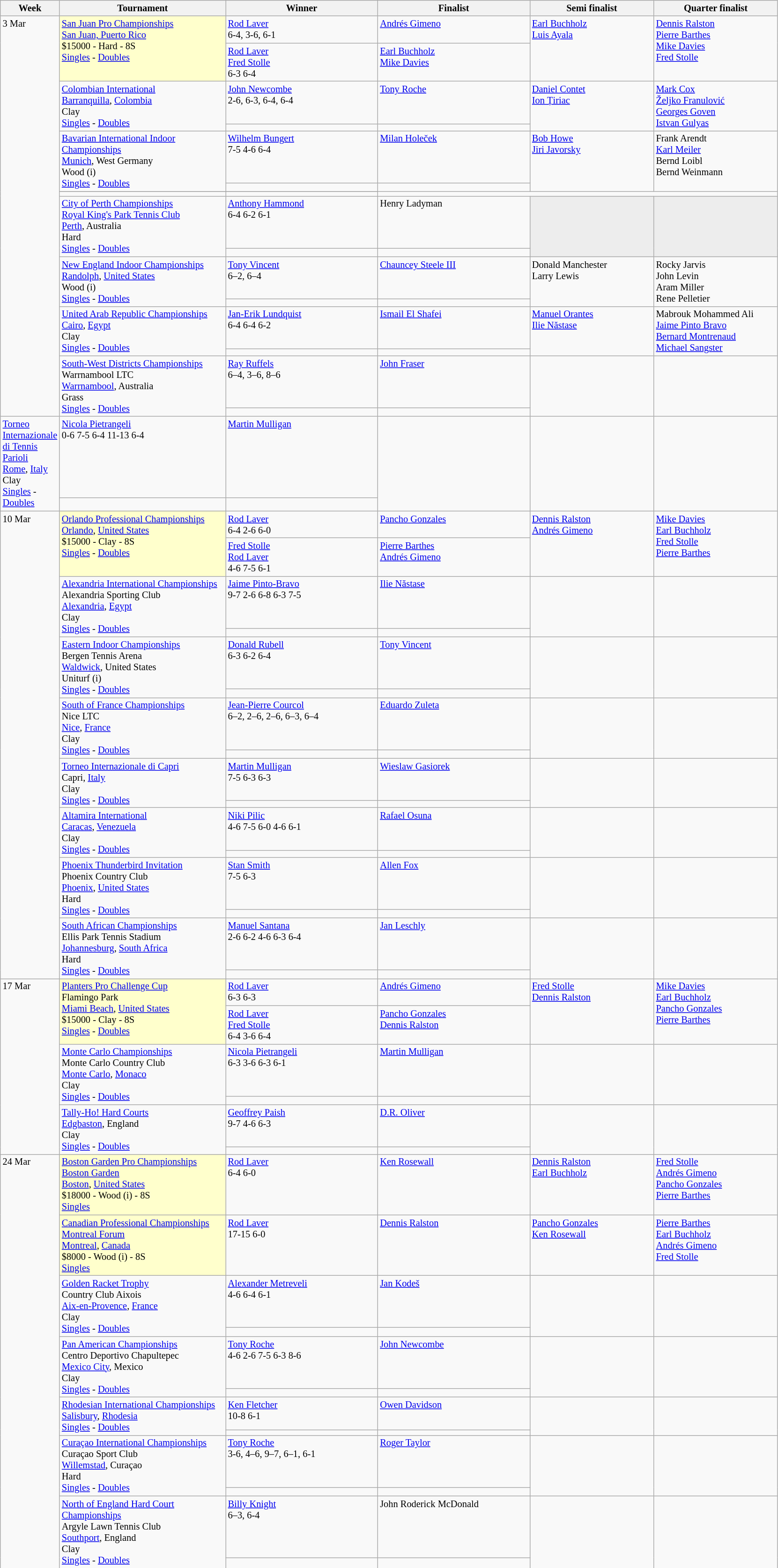<table class="wikitable" style="font-size:85%;">
<tr>
<th width="75">Week</th>
<th width="230">Tournament</th>
<th width="210">Winner</th>
<th width="210">Finalist</th>
<th width="170">Semi finalist</th>
<th width="170">Quarter finalist</th>
</tr>
<tr valign=top>
<td rowspan=16>3 Mar</td>
<td bgcolor="#ffc" rowspan=2><a href='#'>San Juan Pro Championships</a> <br> <a href='#'>San Juan, Puerto Rico</a><br>$15000 - Hard - 8S<br><a href='#'>Singles</a> - <a href='#'>Doubles</a></td>
<td> <a href='#'>Rod Laver</a><br>6-4, 3-6, 6-1</td>
<td> <a href='#'>Andrés Gimeno</a></td>
<td rowspan=2> <a href='#'>Earl Buchholz</a><br> <a href='#'>Luis Ayala</a><br></td>
<td rowspan=2> <a href='#'>Dennis Ralston</a><br> <a href='#'>Pierre Barthes</a><br> <a href='#'>Mike Davies</a><br> <a href='#'>Fred Stolle</a></td>
</tr>
<tr valign=top>
<td> <a href='#'>Rod Laver</a><br> <a href='#'>Fred Stolle</a><br>6-3 6-4</td>
<td> <a href='#'>Earl Buchholz</a><br> <a href='#'>Mike Davies</a></td>
</tr>
<tr valign=top>
<td rowspan=2><a href='#'>Colombian International</a> <br><a href='#'>Barranquilla</a>, <a href='#'>Colombia</a><br>Clay<br><a href='#'>Singles</a> - <a href='#'>Doubles</a></td>
<td> <a href='#'>John Newcombe</a><br>2-6, 6-3, 6-4, 6-4</td>
<td> <a href='#'>Tony Roche</a></td>
<td rowspan=2> <a href='#'>Daniel Contet</a> <br> <a href='#'>Ion Țiriac</a></td>
<td rowspan=2> <a href='#'>Mark Cox</a> <br> <a href='#'>Željko Franulović</a><br>   <a href='#'>Georges Goven</a><br>  <a href='#'>Istvan Gulyas</a></td>
</tr>
<tr valign=top>
<td></td>
<td></td>
</tr>
<tr valign=top>
<td rowspan=2><a href='#'>Bavarian International Indoor Championships</a><br><a href='#'>Munich</a>, West Germany<br>Wood (i)<br><a href='#'>Singles</a> - <a href='#'>Doubles</a></td>
<td> <a href='#'>Wilhelm Bungert</a> <br>7-5 4-6 6-4</td>
<td> <a href='#'>Milan Holeček</a></td>
<td rowspan=2> <a href='#'>Bob Howe</a><br>  <a href='#'>Jiri Javorsky</a></td>
<td rowspan=2> Frank Arendt <br> <a href='#'>Karl Meiler</a><br>  Bernd Loibl<br>  Bernd Weinmann</td>
</tr>
<tr valign=top>
<td></td>
<td></td>
</tr>
<tr valign=top>
</tr>
<tr valign=top>
<td></td>
<td></td>
</tr>
<tr valign=top>
<td rowspan=2><a href='#'>City of Perth Championships</a><br><a href='#'>Royal King's Park Tennis Club</a><br><a href='#'>Perth</a>, Australia<br>Hard<br><a href='#'>Singles</a> - <a href='#'>Doubles</a></td>
<td> <a href='#'>Anthony Hammond</a><br>6-4 6-2 6-1</td>
<td> Henry Ladyman</td>
<td style="background:#ededed;" rowspan=2></td>
<td style="background:#ededed;" rowspan=2></td>
</tr>
<tr valign=top>
<td></td>
<td></td>
</tr>
<tr valign=top>
<td rowspan=2><a href='#'>New England Indoor Championships</a><br><a href='#'>Randolph</a>, <a href='#'>United States</a><br>Wood (i)<br><a href='#'>Singles</a> - <a href='#'>Doubles</a></td>
<td> <a href='#'>Tony Vincent</a> <br>6–2, 6–4</td>
<td> <a href='#'>Chauncey Steele III</a></td>
<td rowspan=2> Donald Manchester<br>  Larry Lewis</td>
<td rowspan=2> Rocky Jarvis <br>   John Levin<br> Aram Miller<br>  Rene Pelletier</td>
</tr>
<tr valign=top>
<td></td>
<td></td>
</tr>
<tr valign=top>
<td rowspan=2><a href='#'>United Arab Republic Championships</a><br><a href='#'>Cairo</a>, <a href='#'>Egypt</a><br>Clay<br><a href='#'>Singles</a> - <a href='#'>Doubles</a></td>
<td> <a href='#'>Jan-Erik Lundquist</a><br>6-4 6-4 6-2</td>
<td> <a href='#'>Ismail El Shafei</a></td>
<td rowspan=2> <a href='#'>Manuel Orantes</a> <br> <a href='#'>Ilie Năstase</a></td>
<td rowspan=2> Mabrouk Mohammed Ali<br>  <a href='#'>Jaime Pinto Bravo</a><br>  <a href='#'>Bernard Montrenaud</a> <br>   <a href='#'>Michael Sangster</a></td>
</tr>
<tr valign=top>
<td></td>
<td></td>
</tr>
<tr valign=top>
<td rowspan=2><a href='#'>South-West Districts Championships</a><br>Warrnambool LTC<br><a href='#'>Warrnambool</a>, Australia<br>Grass<br><a href='#'>Singles</a> - <a href='#'>Doubles</a></td>
<td> <a href='#'>Ray Ruffels</a><br>6–4, 3–6, 8–6</td>
<td> <a href='#'>John Fraser</a></td>
<td rowspan=2></td>
<td rowspan=2></td>
</tr>
<tr valign=top>
<td></td>
<td></td>
</tr>
<tr valign=top>
<td rowspan=2><a href='#'>Torneo Internazionale di Tennis Parioli</a><br><a href='#'>Rome</a>, <a href='#'>Italy</a><br>Clay<br><a href='#'>Singles</a> - <a href='#'>Doubles</a></td>
<td> <a href='#'>Nicola Pietrangeli</a><br>0-6 7-5 6-4 11-13 6-4</td>
<td> <a href='#'>Martin Mulligan</a></td>
<td rowspan=2></td>
<td rowspan=2></td>
</tr>
<tr valign=top>
<td></td>
<td></td>
</tr>
<tr valign=top>
<td rowspan=16>10 Mar</td>
<td bgcolor="#ffc" rowspan=2><a href='#'>Orlando Professional Championships</a><br><a href='#'>Orlando</a>, <a href='#'>United States</a><br>$15000 - Clay - 8S<br><a href='#'>Singles</a> - <a href='#'>Doubles</a></td>
<td> <a href='#'>Rod Laver</a><br>6-4 2-6 6-0</td>
<td> <a href='#'>Pancho Gonzales</a></td>
<td rowspan=2> <a href='#'>Dennis Ralston</a><br> <a href='#'>Andrés Gimeno</a></td>
<td rowspan=2> <a href='#'>Mike Davies</a><br> <a href='#'>Earl Buchholz</a><br> <a href='#'>Fred Stolle</a><br> <a href='#'>Pierre Barthes</a></td>
</tr>
<tr valign=top>
<td> <a href='#'>Fred Stolle</a><br> <a href='#'>Rod Laver</a><br>4-6 7-5 6-1</td>
<td> <a href='#'>Pierre Barthes</a><br> <a href='#'>Andrés Gimeno</a></td>
</tr>
<tr valign=top>
<td rowspan=2><a href='#'>Alexandria International Championships</a><br>Alexandria Sporting Club<br><a href='#'>Alexandria</a>, <a href='#'>Egypt</a><br>Clay<br><a href='#'>Singles</a> - <a href='#'>Doubles</a></td>
<td> <a href='#'>Jaime Pinto-Bravo</a><br>9-7 2-6 6-8 6-3 7-5</td>
<td> <a href='#'>Ilie Năstase</a></td>
<td rowspan=2></td>
<td rowspan=2></td>
</tr>
<tr valign=top>
<td></td>
<td></td>
</tr>
<tr valign=top>
<td rowspan=2><a href='#'>Eastern Indoor Championships</a> <br>Bergen Tennis Arena<br><a href='#'>Waldwick</a>, United States<br>Uniturf (i)<br><a href='#'>Singles</a> - <a href='#'>Doubles</a></td>
<td> <a href='#'>Donald Rubell</a><br>6-3 6-2 6-4</td>
<td> <a href='#'>Tony Vincent</a></td>
<td rowspan=2></td>
<td rowspan=2></td>
</tr>
<tr valign=top>
<td></td>
<td></td>
</tr>
<tr valign=top>
<td rowspan=2><a href='#'>South of France Championships</a><br>Nice LTC<br><a href='#'>Nice</a>, <a href='#'>France</a><br>Clay<br><a href='#'>Singles</a> - <a href='#'>Doubles</a></td>
<td> <a href='#'>Jean-Pierre Courcol</a><br>6–2, 2–6, 2–6, 6–3, 6–4</td>
<td> <a href='#'>Eduardo Zuleta</a></td>
<td rowspan=2></td>
<td rowspan=2></td>
</tr>
<tr valign=top>
<td></td>
<td></td>
</tr>
<tr valign=top>
<td rowspan=2><a href='#'>Torneo Internazionale di Capri</a><br>Capri, <a href='#'>Italy</a><br>Clay<br><a href='#'>Singles</a> - <a href='#'>Doubles</a></td>
<td> <a href='#'>Martin Mulligan</a><br>7-5 6-3 6-3</td>
<td> <a href='#'>Wieslaw Gasiorek</a></td>
<td rowspan=2></td>
<td rowspan=2></td>
</tr>
<tr valign=top>
<td></td>
<td></td>
</tr>
<tr valign=top>
<td rowspan=2><a href='#'>Altamira International</a><br><a href='#'>Caracas</a>, <a href='#'>Venezuela</a><br>Clay<br><a href='#'>Singles</a> - <a href='#'>Doubles</a></td>
<td> <a href='#'>Niki Pilic</a><br>4-6 7-5 6-0 4-6 6-1</td>
<td> <a href='#'>Rafael Osuna</a></td>
<td rowspan=2></td>
<td rowspan=2></td>
</tr>
<tr valign=top>
<td></td>
<td></td>
</tr>
<tr valign=top>
<td rowspan=2><a href='#'>Phoenix Thunderbird Invitation</a><br>	Phoenix Country Club<br>	<a href='#'>Phoenix</a>, <a href='#'>United States</a><br>Hard<br><a href='#'>Singles</a> - <a href='#'>Doubles</a></td>
<td> <a href='#'>Stan Smith</a><br>7-5 6-3</td>
<td> <a href='#'>Allen Fox</a></td>
<td rowspan=2></td>
<td rowspan=2></td>
</tr>
<tr valign=top>
<td></td>
<td></td>
</tr>
<tr valign=top>
<td rowspan=2><a href='#'>South African Championships</a> <br>Ellis Park Tennis Stadium <br><a href='#'>Johannesburg</a>, <a href='#'>South Africa</a><br>Hard <br><a href='#'>Singles</a> - <a href='#'>Doubles</a></td>
<td> <a href='#'>Manuel Santana</a><br>2-6 6-2 4-6 6-3 6-4</td>
<td> <a href='#'>Jan Leschly</a></td>
<td rowspan=2></td>
<td rowspan=2></td>
</tr>
<tr valign=top>
<td></td>
<td></td>
</tr>
<tr valign=top>
<td rowspan=6>17 Mar</td>
<td bgcolor="#ffc" rowspan=2><a href='#'>Planters Pro Challenge Cup</a>  <br>Flamingo Park<br><a href='#'>Miami Beach</a>, <a href='#'>United States</a><br>$15000 - Clay - 8S<br><a href='#'>Singles</a> - <a href='#'>Doubles</a></td>
<td> <a href='#'>Rod Laver</a><br>6-3 6-3</td>
<td> <a href='#'>Andrés Gimeno</a></td>
<td rowspan=2> <a href='#'>Fred Stolle</a><br> <a href='#'>Dennis Ralston</a></td>
<td rowspan=2> <a href='#'>Mike Davies</a><br> <a href='#'>Earl Buchholz</a><br> <a href='#'>Pancho Gonzales</a><br> <a href='#'>Pierre Barthes</a></td>
</tr>
<tr valign=top>
<td> <a href='#'>Rod Laver</a><br> <a href='#'>Fred Stolle</a><br>6-4 3-6 6-4</td>
<td> <a href='#'>Pancho Gonzales</a><br> <a href='#'>Dennis Ralston</a></td>
</tr>
<tr valign=top>
<td rowspan=2><a href='#'>Monte Carlo Championships</a><br>Monte Carlo Country Club<br><a href='#'>Monte Carlo</a>, <a href='#'>Monaco</a><br>Clay<br><a href='#'>Singles</a> - <a href='#'>Doubles</a></td>
<td> <a href='#'>Nicola Pietrangeli</a><br>6-3 3-6 6-3 6-1</td>
<td> <a href='#'>Martin Mulligan</a></td>
<td rowspan=2></td>
<td rowspan=2></td>
</tr>
<tr valign=top>
<td></td>
<td></td>
</tr>
<tr valign=top>
<td rowspan=2><a href='#'>Tally-Ho! Hard Courts</a><br><a href='#'>Edgbaston</a>, England<br>Clay<br><a href='#'>Singles</a> - <a href='#'>Doubles</a></td>
<td> <a href='#'>Geoffrey Paish</a><br>9-7 4-6 6-3</td>
<td> <a href='#'>D.R. Oliver</a></td>
<td rowspan=2></td>
<td rowspan=2></td>
</tr>
<tr valign=top>
<td></td>
<td></td>
</tr>
<tr valign=top>
<td rowspan=12>24 Mar</td>
<td bgcolor="#ffc" rowspan=1><a href='#'>Boston Garden Pro Championships</a> <br><a href='#'>Boston Garden</a><br><a href='#'>Boston</a>, <a href='#'>United States</a><br>$18000 - Wood (i) - 8S<br><a href='#'>Singles</a></td>
<td> <a href='#'>Rod Laver</a><br>6-4 6-0</td>
<td> <a href='#'>Ken Rosewall</a></td>
<td rowspan=1> <a href='#'>Dennis Ralston</a><br> <a href='#'>Earl Buchholz</a></td>
<td rowspan=1> <a href='#'>Fred Stolle</a><br> <a href='#'>Andrés Gimeno</a><br> <a href='#'>Pancho Gonzales</a><br> <a href='#'>Pierre Barthes</a></td>
</tr>
<tr valign=top>
<td bgcolor="#ffc" rowspan=1><a href='#'>Canadian Professional Championships</a><br><a href='#'>Montreal Forum</a><br><a href='#'>Montreal</a>, <a href='#'>Canada</a><br>$8000 -  Wood (i) - 8S<br><a href='#'>Singles</a></td>
<td> <a href='#'>Rod Laver</a><br>17-15 6-0</td>
<td> <a href='#'>Dennis Ralston</a></td>
<td rowspan=1> <a href='#'>Pancho Gonzales</a><br> <a href='#'>Ken Rosewall</a></td>
<td rowspan=1> <a href='#'>Pierre Barthes</a><br> <a href='#'>Earl Buchholz</a><br> <a href='#'>Andrés Gimeno</a><br> <a href='#'>Fred Stolle</a></td>
</tr>
<tr valign=top>
<td rowspan=2><a href='#'>Golden Racket Trophy</a><br>Country Club Aixois<br><a href='#'>Aix-en-Provence</a>, <a href='#'>France</a><br>Clay<br><a href='#'>Singles</a> - <a href='#'>Doubles</a></td>
<td> <a href='#'>Alexander Metreveli</a><br>4-6 6-4 6-1</td>
<td> <a href='#'>Jan Kodeš</a></td>
<td rowspan=2></td>
<td rowspan=2></td>
</tr>
<tr valign=top>
<td></td>
<td></td>
</tr>
<tr valign=top>
<td rowspan=2><a href='#'>Pan American Championships</a>  <br>Centro Deportivo Chapultepec<br><a href='#'>Mexico City</a>, Mexico<br>Clay<br><a href='#'>Singles</a> - <a href='#'>Doubles</a></td>
<td> <a href='#'>Tony Roche</a><br>4-6 2-6 7-5 6-3 8-6</td>
<td> <a href='#'>John Newcombe</a></td>
<td rowspan=2></td>
<td rowspan=2></td>
</tr>
<tr valign=top>
<td></td>
<td></td>
</tr>
<tr valign=top>
<td rowspan=2><a href='#'>Rhodesian International Championships</a><br><a href='#'>Salisbury</a>, <a href='#'>Rhodesia</a><br><a href='#'>Singles</a> - <a href='#'>Doubles</a></td>
<td> <a href='#'>Ken Fletcher</a><br>10-8 6-1</td>
<td> <a href='#'>Owen Davidson</a></td>
<td rowspan=2></td>
<td rowspan=2></td>
</tr>
<tr valign=top>
<td></td>
<td></td>
</tr>
<tr valign=top>
<td rowspan=2><a href='#'>Curaçao International Championships</a> <br>Curaçao Sport Club<br><a href='#'>Willemstad</a>, Curaçao<br>Hard<br><a href='#'>Singles</a> - <a href='#'>Doubles</a></td>
<td> <a href='#'>Tony Roche</a><br>3-6, 4–6, 9–7, 6–1, 6-1</td>
<td> <a href='#'>Roger Taylor</a></td>
<td rowspan=2></td>
<td rowspan=2></td>
</tr>
<tr valign=top>
<td></td>
<td></td>
</tr>
<tr valign=top>
<td rowspan=2><a href='#'>North of England Hard Court Championships</a><br>Argyle Lawn Tennis Club<br><a href='#'>Southport</a>, England<br>Clay<br><a href='#'>Singles</a> - <a href='#'>Doubles</a></td>
<td> <a href='#'>Billy Knight</a><br>6–3, 6-4</td>
<td> John Roderick McDonald</td>
<td rowspan=2></td>
<td rowspan=2></td>
</tr>
<tr valign=top>
<td></td>
<td></td>
</tr>
<tr valign=top>
</tr>
</table>
